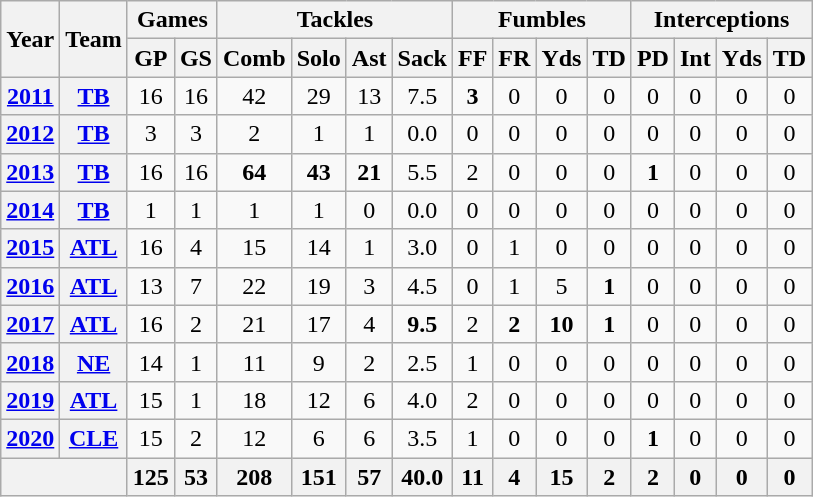<table class="wikitable sortable" style="text-align:center">
<tr>
<th rowspan="2">Year</th>
<th rowspan="2">Team</th>
<th colspan="2">Games</th>
<th colspan="4">Tackles</th>
<th colspan="4">Fumbles</th>
<th colspan="4">Interceptions</th>
</tr>
<tr>
<th>GP</th>
<th>GS</th>
<th>Comb</th>
<th>Solo</th>
<th>Ast</th>
<th>Sack</th>
<th>FF</th>
<th>FR</th>
<th>Yds</th>
<th>TD</th>
<th>PD</th>
<th>Int</th>
<th>Yds</th>
<th>TD</th>
</tr>
<tr>
<th><a href='#'>2011</a></th>
<th><a href='#'>TB</a></th>
<td>16</td>
<td>16</td>
<td>42</td>
<td>29</td>
<td>13</td>
<td>7.5</td>
<td><strong>3</strong></td>
<td>0</td>
<td>0</td>
<td>0</td>
<td>0</td>
<td>0</td>
<td>0</td>
<td>0</td>
</tr>
<tr>
<th><a href='#'>2012</a></th>
<th><a href='#'>TB</a></th>
<td>3</td>
<td>3</td>
<td>2</td>
<td>1</td>
<td>1</td>
<td>0.0</td>
<td>0</td>
<td>0</td>
<td>0</td>
<td>0</td>
<td>0</td>
<td>0</td>
<td>0</td>
<td>0</td>
</tr>
<tr>
<th><a href='#'>2013</a></th>
<th><a href='#'>TB</a></th>
<td>16</td>
<td>16</td>
<td><strong>64</strong></td>
<td><strong>43</strong></td>
<td><strong>21</strong></td>
<td>5.5</td>
<td>2</td>
<td>0</td>
<td>0</td>
<td>0</td>
<td><strong>1</strong></td>
<td>0</td>
<td>0</td>
<td>0</td>
</tr>
<tr>
<th><a href='#'>2014</a></th>
<th><a href='#'>TB</a></th>
<td>1</td>
<td>1</td>
<td>1</td>
<td>1</td>
<td>0</td>
<td>0.0</td>
<td>0</td>
<td>0</td>
<td>0</td>
<td>0</td>
<td>0</td>
<td>0</td>
<td>0</td>
<td>0</td>
</tr>
<tr>
<th><a href='#'>2015</a></th>
<th><a href='#'>ATL</a></th>
<td>16</td>
<td>4</td>
<td>15</td>
<td>14</td>
<td>1</td>
<td>3.0</td>
<td>0</td>
<td>1</td>
<td>0</td>
<td>0</td>
<td>0</td>
<td>0</td>
<td>0</td>
<td>0</td>
</tr>
<tr>
<th><a href='#'>2016</a></th>
<th><a href='#'>ATL</a></th>
<td>13</td>
<td>7</td>
<td>22</td>
<td>19</td>
<td>3</td>
<td>4.5</td>
<td>0</td>
<td>1</td>
<td>5</td>
<td><strong>1</strong></td>
<td>0</td>
<td>0</td>
<td>0</td>
<td>0</td>
</tr>
<tr>
<th><a href='#'>2017</a></th>
<th><a href='#'>ATL</a></th>
<td>16</td>
<td>2</td>
<td>21</td>
<td>17</td>
<td>4</td>
<td><strong>9.5</strong></td>
<td>2</td>
<td><strong>2</strong></td>
<td><strong>10</strong></td>
<td><strong>1</strong></td>
<td>0</td>
<td>0</td>
<td>0</td>
<td>0</td>
</tr>
<tr>
<th><a href='#'>2018</a></th>
<th><a href='#'>NE</a></th>
<td>14</td>
<td>1</td>
<td>11</td>
<td>9</td>
<td>2</td>
<td>2.5</td>
<td>1</td>
<td>0</td>
<td>0</td>
<td>0</td>
<td>0</td>
<td>0</td>
<td>0</td>
<td>0</td>
</tr>
<tr>
<th><a href='#'>2019</a></th>
<th><a href='#'>ATL</a></th>
<td>15</td>
<td>1</td>
<td>18</td>
<td>12</td>
<td>6</td>
<td>4.0</td>
<td>2</td>
<td>0</td>
<td>0</td>
<td>0</td>
<td>0</td>
<td>0</td>
<td>0</td>
<td>0</td>
</tr>
<tr>
<th><a href='#'>2020</a></th>
<th><a href='#'>CLE</a></th>
<td>15</td>
<td>2</td>
<td>12</td>
<td>6</td>
<td>6</td>
<td>3.5</td>
<td>1</td>
<td>0</td>
<td>0</td>
<td>0</td>
<td><strong>1</strong></td>
<td>0</td>
<td>0</td>
<td>0</td>
</tr>
<tr>
<th colspan="2"></th>
<th>125</th>
<th>53</th>
<th>208</th>
<th>151</th>
<th>57</th>
<th>40.0</th>
<th>11</th>
<th>4</th>
<th>15</th>
<th>2</th>
<th>2</th>
<th>0</th>
<th>0</th>
<th>0</th>
</tr>
</table>
